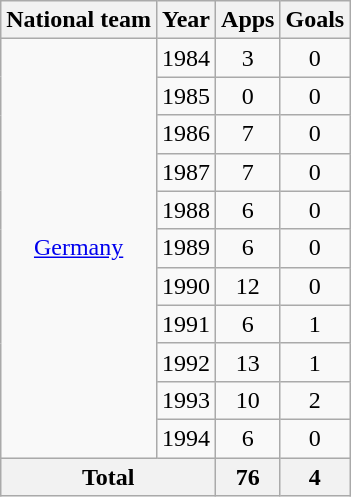<table class="wikitable" style="text-align:center">
<tr>
<th>National team</th>
<th>Year</th>
<th>Apps</th>
<th>Goals</th>
</tr>
<tr>
<td rowspan="11"><a href='#'>Germany</a></td>
<td>1984</td>
<td>3</td>
<td>0</td>
</tr>
<tr>
<td>1985</td>
<td>0</td>
<td>0</td>
</tr>
<tr>
<td>1986</td>
<td>7</td>
<td>0</td>
</tr>
<tr>
<td>1987</td>
<td>7</td>
<td>0</td>
</tr>
<tr>
<td>1988</td>
<td>6</td>
<td>0</td>
</tr>
<tr>
<td>1989</td>
<td>6</td>
<td>0</td>
</tr>
<tr>
<td>1990</td>
<td>12</td>
<td>0</td>
</tr>
<tr>
<td>1991</td>
<td>6</td>
<td>1</td>
</tr>
<tr>
<td>1992</td>
<td>13</td>
<td>1</td>
</tr>
<tr>
<td>1993</td>
<td>10</td>
<td>2</td>
</tr>
<tr>
<td>1994</td>
<td>6</td>
<td>0</td>
</tr>
<tr>
<th colspan="2">Total</th>
<th>76</th>
<th>4</th>
</tr>
</table>
